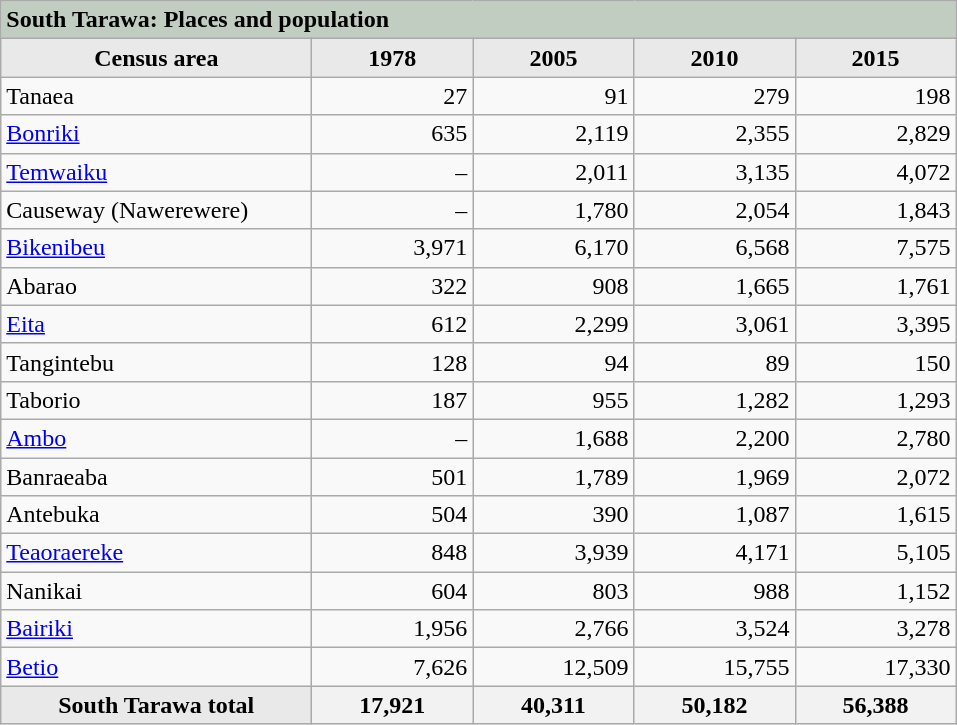<table class="wikitable">
<tr>
<td colspan=5 style="background-color:#C1CDC1"><strong>South Tarawa: Places and population</strong></td>
</tr>
<tr>
<th style="background-color:#E9E9E9" align=left valign=top width=200>Census area</th>
<th style="background-color:#E9E9E9" align=right valign=top width=100>1978</th>
<th style="background-color:#E9E9E9" align=right valign=top width=100>2005</th>
<th style="background-color:#E9E9E9" align=right valign=top width=100>2010</th>
<th style="background-color:#E9E9E9" align=right valign=top width=100>2015</th>
</tr>
<tr>
<td>Tanaea</td>
<td align=right>27</td>
<td align=right>91</td>
<td align=right>279</td>
<td align=right>198</td>
</tr>
<tr>
<td><a href='#'>Bonriki</a></td>
<td align=right>635</td>
<td align=right>2,119</td>
<td align=right>2,355</td>
<td align=right>2,829</td>
</tr>
<tr>
<td><a href='#'>Temwaiku</a></td>
<td align=right>–</td>
<td align=right>2,011</td>
<td align=right>3,135</td>
<td align=right>4,072</td>
</tr>
<tr>
<td>Causeway (Nawerewere)</td>
<td align=right>–</td>
<td align=right>1,780</td>
<td align=right>2,054</td>
<td align=right>1,843</td>
</tr>
<tr>
<td><a href='#'>Bikenibeu</a></td>
<td align=right>3,971</td>
<td align=right>6,170</td>
<td align=right>6,568</td>
<td align=right>7,575</td>
</tr>
<tr>
<td>Abarao</td>
<td align=right>322</td>
<td align=right>908</td>
<td align=right>1,665</td>
<td align=right>1,761</td>
</tr>
<tr>
<td><a href='#'>Eita</a></td>
<td align=right>612</td>
<td align=right>2,299</td>
<td align=right>3,061</td>
<td align=right>3,395</td>
</tr>
<tr>
<td>Tangintebu</td>
<td align=right>128</td>
<td align=right>94</td>
<td align=right>89</td>
<td align=right>150</td>
</tr>
<tr>
<td>Taborio</td>
<td align=right>187</td>
<td align=right>955</td>
<td align=right>1,282</td>
<td align=right>1,293</td>
</tr>
<tr>
<td><a href='#'>Ambo</a></td>
<td align=right>–</td>
<td align=right>1,688</td>
<td align=right>2,200</td>
<td align=right>2,780</td>
</tr>
<tr>
<td>Banraeaba</td>
<td align=right>501</td>
<td align=right>1,789</td>
<td align=right>1,969</td>
<td align=right>2,072</td>
</tr>
<tr>
<td>Antebuka</td>
<td align=right>504</td>
<td align=right>390</td>
<td align=right>1,087</td>
<td align=right>1,615</td>
</tr>
<tr>
<td><a href='#'>Teaoraereke</a></td>
<td align=right>848</td>
<td align=right>3,939</td>
<td align=right>4,171</td>
<td align=right>5,105</td>
</tr>
<tr>
<td>Nanikai</td>
<td align=right>604</td>
<td align=right>803</td>
<td align=right>988</td>
<td align=right>1,152</td>
</tr>
<tr>
<td><a href='#'>Bairiki</a></td>
<td align=right>1,956</td>
<td align=right>2,766</td>
<td align=right>3,524</td>
<td align=right>3,278</td>
</tr>
<tr>
<td><a href='#'>Betio</a></td>
<td align=right>7,626</td>
<td align=right>12,509</td>
<td align=right>15,755</td>
<td align=right>17,330</td>
</tr>
<tr>
<th style="background-color:#E9E9E9" align=left>South Tarawa total</th>
<th align=right>17,921</th>
<th align=right>40,311</th>
<th align=right>50,182</th>
<th align=right>56,388</th>
</tr>
</table>
